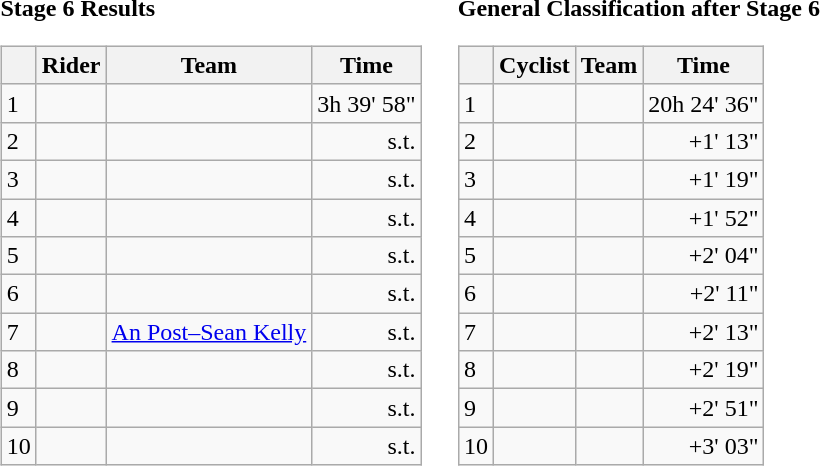<table>
<tr>
<td><strong>Stage 6 Results</strong><br><table class="wikitable">
<tr>
<th></th>
<th>Rider</th>
<th>Team</th>
<th>Time</th>
</tr>
<tr>
<td>1</td>
<td></td>
<td></td>
<td align="right">3h 39' 58"</td>
</tr>
<tr>
<td>2</td>
<td></td>
<td></td>
<td align="right">s.t.</td>
</tr>
<tr>
<td>3</td>
<td></td>
<td></td>
<td align="right">s.t.</td>
</tr>
<tr>
<td>4</td>
<td></td>
<td></td>
<td align="right">s.t.</td>
</tr>
<tr>
<td>5</td>
<td></td>
<td></td>
<td align="right">s.t.</td>
</tr>
<tr>
<td>6</td>
<td></td>
<td></td>
<td align="right">s.t.</td>
</tr>
<tr>
<td>7</td>
<td></td>
<td><a href='#'>An Post–Sean Kelly</a></td>
<td align="right">s.t.</td>
</tr>
<tr>
<td>8</td>
<td></td>
<td></td>
<td align="right">s.t.</td>
</tr>
<tr>
<td>9</td>
<td></td>
<td></td>
<td align="right">s.t.</td>
</tr>
<tr>
<td>10</td>
<td></td>
<td></td>
<td align="right">s.t.</td>
</tr>
</table>
</td>
<td></td>
<td><strong>General Classification after Stage 6</strong><br><table class="wikitable">
<tr>
<th></th>
<th>Cyclist</th>
<th>Team</th>
<th>Time</th>
</tr>
<tr>
<td>1</td>
<td>  </td>
<td></td>
<td align="right">20h 24' 36"</td>
</tr>
<tr>
<td>2</td>
<td> </td>
<td></td>
<td align="right">+1' 13"</td>
</tr>
<tr>
<td>3</td>
<td></td>
<td></td>
<td align="right">+1' 19"</td>
</tr>
<tr>
<td>4</td>
<td></td>
<td></td>
<td align="right">+1' 52"</td>
</tr>
<tr>
<td>5</td>
<td></td>
<td></td>
<td align="right">+2' 04"</td>
</tr>
<tr>
<td>6</td>
<td></td>
<td></td>
<td align="right">+2' 11"</td>
</tr>
<tr>
<td>7</td>
<td></td>
<td></td>
<td align="right">+2' 13"</td>
</tr>
<tr>
<td>8</td>
<td></td>
<td></td>
<td align="right">+2' 19"</td>
</tr>
<tr>
<td>9</td>
<td></td>
<td></td>
<td align="right">+2' 51"</td>
</tr>
<tr>
<td>10</td>
<td></td>
<td></td>
<td align="right">+3' 03"</td>
</tr>
</table>
</td>
</tr>
</table>
